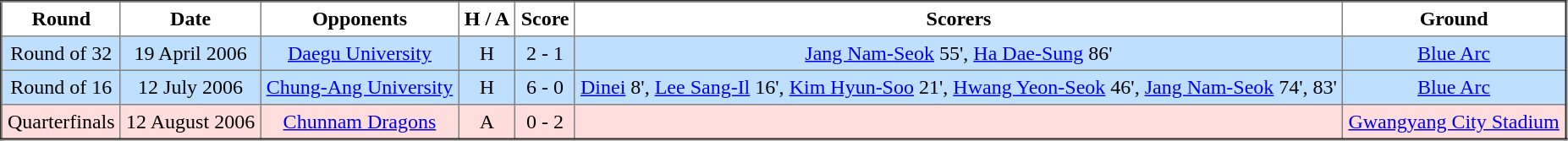<table border="2" cellpadding="4" style="border-collapse:collapse; text-align:center;">
<tr>
<th><strong>Round</strong></th>
<th><strong>Date</strong></th>
<th><strong>Opponents</strong></th>
<th><strong>H / A</strong></th>
<th><strong>Score</strong></th>
<th><strong>Scorers</strong></th>
<th><strong>Ground</strong></th>
</tr>
<tr bgcolor="#bfdfff">
<td>Round of 32</td>
<td>19 April 2006</td>
<td><a href='#'>Daegu University</a></td>
<td>H</td>
<td>2 - 1</td>
<td><a href='#'>Jang Nam-Seok</a> 55', <a href='#'>Ha Dae-Sung</a> 86'</td>
<td><a href='#'>Blue Arc</a></td>
</tr>
<tr bgcolor="#bfdfff">
<td>Round of 16</td>
<td>12 July 2006</td>
<td><a href='#'>Chung-Ang University</a></td>
<td>H</td>
<td>6 - 0</td>
<td><a href='#'>Dinei</a> 8', <a href='#'>Lee Sang-Il</a> 16', <a href='#'>Kim Hyun-Soo</a> 21', <a href='#'>Hwang Yeon-Seok</a> 46', <a href='#'>Jang Nam-Seok</a> 74', 83'</td>
<td><a href='#'>Blue Arc</a></td>
</tr>
<tr bgcolor="#ffdddd">
<td>Quarterfinals</td>
<td>12 August 2006</td>
<td><a href='#'>Chunnam Dragons</a></td>
<td>A</td>
<td>0 - 2</td>
<td></td>
<td><a href='#'>Gwangyang City Stadium</a></td>
</tr>
</table>
